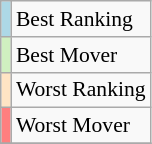<table class="wikitable" style="font-size:90%;">
<tr>
<td style="background-color:#add8e6"></td>
<td>Best Ranking</td>
</tr>
<tr>
<td style="background-color:#d0f0c0"></td>
<td>Best Mover</td>
</tr>
<tr>
<td style="background-color:#ffe4c4"></td>
<td>Worst Ranking</td>
</tr>
<tr>
<td style="background-color:#ff7f7f"></td>
<td>Worst Mover</td>
</tr>
<tr>
</tr>
</table>
